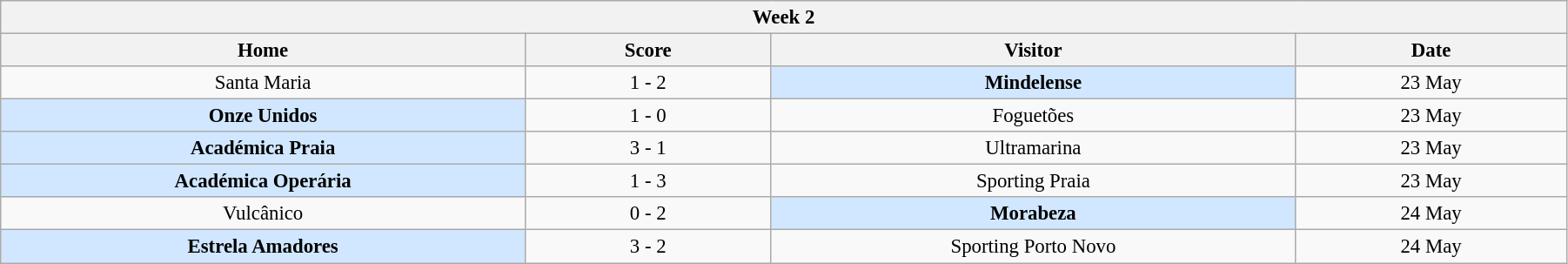<table class="wikitable" style="font-size:95%; text-align: center; width: 95%;">
<tr>
<th colspan="12" style="with: 100%;" align=center>Week 2</th>
</tr>
<tr>
<th width="200">Home</th>
<th width="90">Score</th>
<th width="200">Visitor</th>
<th width="100">Date</th>
</tr>
<tr align=center>
<td>Santa Maria</td>
<td>1 - 2</td>
<td bgcolor=#D0E7FF><strong>Mindelense</strong></td>
<td>23 May</td>
</tr>
<tr align=center>
<td bgcolor=#D0E7FF><strong>Onze Unidos</strong></td>
<td>1 - 0</td>
<td>Foguetões</td>
<td>23 May</td>
</tr>
<tr align=center>
<td bgcolor=#D0E7FF><strong>Académica Praia</strong></td>
<td>3 - 1</td>
<td>Ultramarina</td>
<td>23 May</td>
</tr>
<tr align=center>
<td bgcolor=#D0E7FF><strong>Académica Operária</strong></td>
<td>1 - 3</td>
<td>Sporting Praia</td>
<td>23 May</td>
</tr>
<tr align=center>
<td>Vulcânico</td>
<td>0 - 2</td>
<td bgcolor=#D0E7FF><strong>Morabeza</strong></td>
<td>24 May</td>
</tr>
<tr align=center>
<td bgcolor=#D0E7FF><strong>Estrela Amadores</strong></td>
<td>3 - 2</td>
<td>Sporting Porto Novo</td>
<td>24 May</td>
</tr>
</table>
